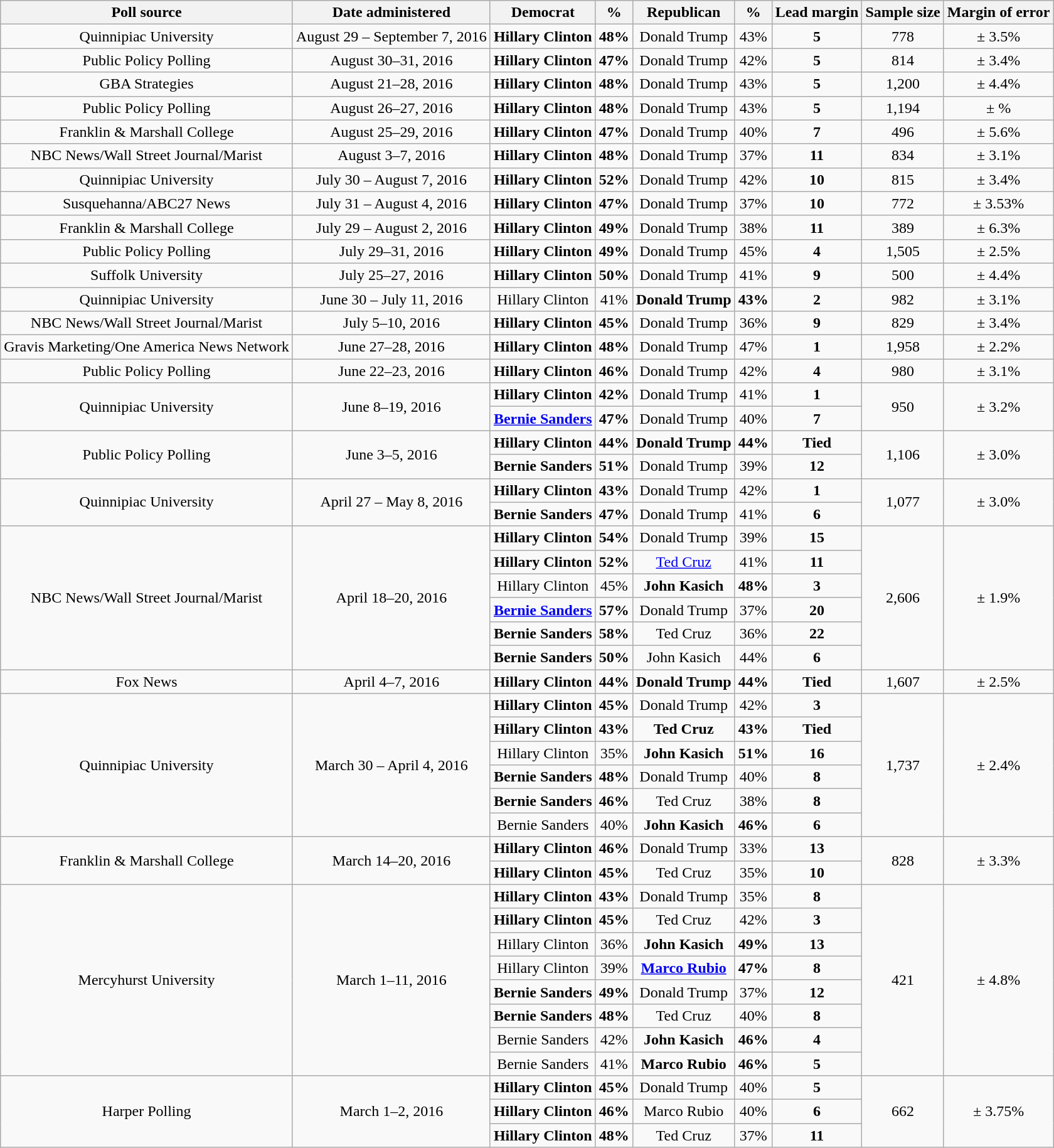<table class="wikitable" style="text-align:center;">
<tr>
<th>Poll source</th>
<th>Date administered</th>
<th>Democrat</th>
<th>%</th>
<th>Republican</th>
<th>%</th>
<th>Lead margin</th>
<th>Sample size</th>
<th>Margin of error</th>
</tr>
<tr>
<td>Quinnipiac University</td>
<td>August 29 – September 7, 2016</td>
<td><strong>Hillary Clinton</strong></td>
<td><strong>48%</strong></td>
<td>Donald Trump</td>
<td>43%</td>
<td><strong>5</strong></td>
<td>778</td>
<td>± 3.5%</td>
</tr>
<tr>
<td>Public Policy Polling</td>
<td>August 30–31, 2016</td>
<td><strong>Hillary Clinton</strong></td>
<td><strong>47%</strong></td>
<td>Donald Trump</td>
<td>42%</td>
<td><strong>5</strong></td>
<td>814</td>
<td>± 3.4%</td>
</tr>
<tr>
<td>GBA Strategies</td>
<td>August 21–28, 2016</td>
<td><strong>Hillary Clinton</strong></td>
<td><strong>48%</strong></td>
<td>Donald Trump</td>
<td>43%</td>
<td><strong>5</strong></td>
<td>1,200</td>
<td>± 4.4%</td>
</tr>
<tr>
<td>Public Policy Polling</td>
<td>August 26–27, 2016</td>
<td><strong>Hillary Clinton</strong></td>
<td><strong>48%</strong></td>
<td>Donald Trump</td>
<td>43%</td>
<td><strong>5</strong></td>
<td>1,194</td>
<td>± %</td>
</tr>
<tr>
<td>Franklin & Marshall College</td>
<td>August 25–29, 2016</td>
<td><strong>Hillary Clinton</strong></td>
<td><strong>47%</strong></td>
<td>Donald Trump</td>
<td>40%</td>
<td><strong>7</strong></td>
<td>496</td>
<td>± 5.6%</td>
</tr>
<tr>
<td>NBC News/Wall Street Journal/Marist</td>
<td>August 3–7, 2016</td>
<td><strong>Hillary Clinton</strong></td>
<td><strong>48%</strong></td>
<td>Donald Trump</td>
<td>37%</td>
<td><strong>11</strong></td>
<td>834</td>
<td>± 3.1%</td>
</tr>
<tr>
<td>Quinnipiac University</td>
<td>July 30 – August 7, 2016</td>
<td><strong>Hillary Clinton</strong></td>
<td><strong>52%</strong></td>
<td>Donald Trump</td>
<td>42%</td>
<td><strong>10</strong></td>
<td>815</td>
<td>± 3.4%</td>
</tr>
<tr>
<td>Susquehanna/ABC27 News</td>
<td>July 31 – August 4, 2016</td>
<td><strong>Hillary Clinton</strong></td>
<td><strong>47%</strong></td>
<td>Donald Trump</td>
<td>37%</td>
<td><strong>10</strong></td>
<td>772</td>
<td>± 3.53%</td>
</tr>
<tr>
<td>Franklin & Marshall College</td>
<td>July 29 – August 2, 2016</td>
<td><strong>Hillary Clinton</strong></td>
<td><strong>49%</strong></td>
<td>Donald Trump</td>
<td>38%</td>
<td><strong>11</strong></td>
<td>389</td>
<td>± 6.3%</td>
</tr>
<tr>
<td>Public Policy Polling</td>
<td>July 29–31, 2016</td>
<td><strong>Hillary Clinton</strong></td>
<td><strong>49%</strong></td>
<td>Donald Trump</td>
<td>45%</td>
<td><strong>4</strong></td>
<td>1,505</td>
<td>± 2.5%</td>
</tr>
<tr>
<td>Suffolk University</td>
<td>July 25–27, 2016</td>
<td><strong>Hillary Clinton</strong></td>
<td><strong>50%</strong></td>
<td>Donald Trump</td>
<td>41%</td>
<td><strong>9</strong></td>
<td>500</td>
<td>± 4.4%</td>
</tr>
<tr>
<td>Quinnipiac University</td>
<td>June 30 – July 11, 2016</td>
<td>Hillary Clinton</td>
<td>41%</td>
<td><strong>Donald Trump</strong></td>
<td><strong>43%</strong></td>
<td><strong>2</strong></td>
<td>982</td>
<td>± 3.1%</td>
</tr>
<tr>
<td>NBC News/Wall Street Journal/Marist</td>
<td>July 5–10, 2016</td>
<td><strong>Hillary Clinton</strong></td>
<td><strong>45%</strong></td>
<td>Donald Trump</td>
<td>36%</td>
<td><strong>9</strong></td>
<td>829</td>
<td>± 3.4%</td>
</tr>
<tr>
<td>Gravis Marketing/One America News Network</td>
<td>June 27–28, 2016</td>
<td><strong>Hillary Clinton</strong></td>
<td><strong>48%</strong></td>
<td>Donald Trump</td>
<td>47%</td>
<td><strong>1</strong></td>
<td>1,958</td>
<td>± 2.2%</td>
</tr>
<tr>
<td>Public Policy Polling</td>
<td>June 22–23, 2016</td>
<td><strong>Hillary Clinton</strong></td>
<td><strong>46%</strong></td>
<td>Donald Trump</td>
<td>42%</td>
<td><strong>4</strong></td>
<td>980</td>
<td>± 3.1%</td>
</tr>
<tr>
<td rowspan="2">Quinnipiac University</td>
<td rowspan="2">June 8–19, 2016</td>
<td><strong>Hillary Clinton</strong></td>
<td><strong>42%</strong></td>
<td>Donald Trump</td>
<td>41%</td>
<td><strong>1</strong></td>
<td rowspan="2">950</td>
<td rowspan="2">± 3.2%</td>
</tr>
<tr>
<td><strong><a href='#'>Bernie Sanders</a></strong></td>
<td><strong>47%</strong></td>
<td>Donald Trump</td>
<td>40%</td>
<td><strong>7</strong></td>
</tr>
<tr>
<td rowspan=2>Public Policy Polling</td>
<td rowspan=2>June 3–5, 2016</td>
<td><strong>Hillary Clinton</strong></td>
<td><strong>44%</strong></td>
<td><strong>Donald Trump</strong></td>
<td><strong>44%</strong></td>
<td style="text-align:center;"><strong>Tied</strong></td>
<td rowspan=2>1,106</td>
<td rowspan=2>± 3.0%</td>
</tr>
<tr>
<td><strong>Bernie Sanders</strong></td>
<td><strong>51%</strong></td>
<td>Donald Trump</td>
<td>39%</td>
<td><strong>12</strong></td>
</tr>
<tr>
<td rowspan=2>Quinnipiac University</td>
<td rowspan=2>April 27 – May 8, 2016</td>
<td><strong>Hillary Clinton</strong></td>
<td><strong>43%</strong></td>
<td>Donald Trump</td>
<td>42%</td>
<td><strong>1</strong></td>
<td rowspan=2>1,077</td>
<td rowspan=2>± 3.0%</td>
</tr>
<tr>
<td><strong>Bernie Sanders</strong></td>
<td><strong>47%</strong></td>
<td>Donald Trump</td>
<td>41%</td>
<td><strong>6</strong></td>
</tr>
<tr>
<td rowspan=6>NBC News/Wall Street Journal/Marist</td>
<td rowspan=6>April 18–20, 2016</td>
<td><strong>Hillary Clinton</strong></td>
<td><strong>54%</strong></td>
<td>Donald Trump</td>
<td>39%</td>
<td><strong>15</strong></td>
<td rowspan=6>2,606</td>
<td rowspan=6>± 1.9%</td>
</tr>
<tr>
<td><strong>Hillary Clinton</strong></td>
<td><strong>52%</strong></td>
<td><a href='#'>Ted Cruz</a></td>
<td>41%</td>
<td><strong>11</strong></td>
</tr>
<tr>
<td>Hillary Clinton</td>
<td>45%</td>
<td><strong>John Kasich</strong></td>
<td><strong>48%</strong></td>
<td><strong>3</strong></td>
</tr>
<tr>
<td><strong><a href='#'>Bernie Sanders</a></strong></td>
<td><strong>57%</strong></td>
<td>Donald Trump</td>
<td>37%</td>
<td><strong>20</strong></td>
</tr>
<tr>
<td><strong>Bernie Sanders</strong></td>
<td><strong>58%</strong></td>
<td>Ted Cruz</td>
<td>36%</td>
<td><strong>22</strong></td>
</tr>
<tr>
<td><strong>Bernie Sanders</strong></td>
<td><strong>50%</strong></td>
<td>John Kasich</td>
<td>44%</td>
<td><strong>6</strong></td>
</tr>
<tr>
<td>Fox News</td>
<td>April 4–7, 2016</td>
<td><strong>Hillary Clinton</strong></td>
<td><strong>44%</strong></td>
<td><strong>Donald Trump</strong></td>
<td><strong>44%</strong></td>
<td style="text-align:center;"><strong>Tied</strong></td>
<td>1,607</td>
<td>± 2.5%</td>
</tr>
<tr>
<td rowspan=6>Quinnipiac University</td>
<td rowspan=6>March 30 – April 4, 2016</td>
<td><strong>Hillary Clinton</strong></td>
<td><strong>45%</strong></td>
<td>Donald Trump</td>
<td>42%</td>
<td><strong>3</strong></td>
<td rowspan=6>1,737</td>
<td rowspan=6>± 2.4%</td>
</tr>
<tr>
<td><strong>Hillary Clinton</strong></td>
<td><strong>43%</strong></td>
<td><strong>Ted Cruz</strong></td>
<td><strong>43%</strong></td>
<td style="text-align:center;"><strong>Tied</strong></td>
</tr>
<tr>
<td>Hillary Clinton</td>
<td>35%</td>
<td><strong>John Kasich</strong></td>
<td><strong>51%</strong></td>
<td><strong>16</strong></td>
</tr>
<tr>
<td><strong>Bernie Sanders</strong></td>
<td><strong>48%</strong></td>
<td>Donald Trump</td>
<td>40%</td>
<td><strong>8</strong></td>
</tr>
<tr>
<td><strong>Bernie Sanders</strong></td>
<td><strong>46%</strong></td>
<td>Ted Cruz</td>
<td>38%</td>
<td><strong>8</strong></td>
</tr>
<tr>
<td>Bernie Sanders</td>
<td>40%</td>
<td><strong>John Kasich</strong></td>
<td><strong>46%</strong></td>
<td><strong>6</strong></td>
</tr>
<tr>
<td rowspan=2>Franklin & Marshall College</td>
<td rowspan=2>March 14–20, 2016</td>
<td><strong>Hillary Clinton</strong></td>
<td><strong>46%</strong></td>
<td>Donald Trump</td>
<td>33%</td>
<td><strong>13</strong></td>
<td rowspan=2>828</td>
<td rowspan=2>± 3.3%</td>
</tr>
<tr>
<td><strong>Hillary Clinton</strong></td>
<td><strong>45%</strong></td>
<td>Ted Cruz</td>
<td>35%</td>
<td><strong>10</strong></td>
</tr>
<tr>
<td rowspan=8>Mercyhurst University</td>
<td rowspan=8>March 1–11, 2016</td>
<td><strong>Hillary Clinton</strong></td>
<td><strong>43%</strong></td>
<td>Donald Trump</td>
<td>35%</td>
<td><strong>8</strong></td>
<td rowspan=8>421</td>
<td rowspan=8>± 4.8%</td>
</tr>
<tr>
<td><strong>Hillary Clinton</strong></td>
<td><strong>45%</strong></td>
<td>Ted Cruz</td>
<td>42%</td>
<td><strong>3</strong></td>
</tr>
<tr>
<td>Hillary Clinton</td>
<td>36%</td>
<td><strong>John Kasich</strong></td>
<td><strong>49%</strong></td>
<td><strong>13</strong></td>
</tr>
<tr>
<td>Hillary Clinton</td>
<td>39%</td>
<td><strong><a href='#'>Marco Rubio</a></strong></td>
<td><strong>47%</strong></td>
<td><strong>8</strong></td>
</tr>
<tr>
<td><strong>Bernie Sanders</strong></td>
<td><strong>49%</strong></td>
<td>Donald Trump</td>
<td>37%</td>
<td><strong>12</strong></td>
</tr>
<tr>
<td><strong>Bernie Sanders</strong></td>
<td><strong>48%</strong></td>
<td>Ted Cruz</td>
<td>40%</td>
<td><strong>8</strong></td>
</tr>
<tr>
<td>Bernie Sanders</td>
<td>42%</td>
<td><strong>John Kasich</strong></td>
<td><strong>46%</strong></td>
<td><strong>4</strong></td>
</tr>
<tr>
<td>Bernie Sanders</td>
<td>41%</td>
<td><strong>Marco Rubio</strong></td>
<td><strong>46%</strong></td>
<td><strong>5</strong></td>
</tr>
<tr>
<td rowspan=3>Harper Polling</td>
<td rowspan=3>March 1–2, 2016</td>
<td><strong>Hillary Clinton</strong></td>
<td><strong>45%</strong></td>
<td>Donald Trump</td>
<td>40%</td>
<td><strong>5</strong></td>
<td rowspan=3>662</td>
<td rowspan=3>± 3.75%</td>
</tr>
<tr>
<td><strong>Hillary Clinton</strong></td>
<td><strong>46%</strong></td>
<td>Marco Rubio</td>
<td>40%</td>
<td><strong>6</strong></td>
</tr>
<tr>
<td><strong>Hillary Clinton</strong></td>
<td><strong>48%</strong></td>
<td>Ted Cruz</td>
<td>37%</td>
<td><strong>11</strong></td>
</tr>
</table>
